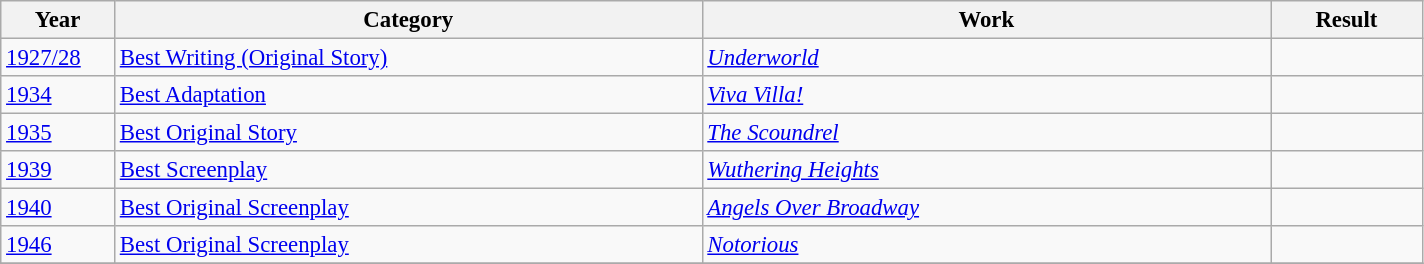<table class="wikitable sortable plainrowheaders" Style=font-size:95%>
<tr>
<th scope="col" style="width:6%;">Year</th>
<th scope="col" style="width:31%;">Category</th>
<th scope="col" style="width:30%;">Work</th>
<th scope="col" style="width:8%;">Result</th>
</tr>
<tr>
<td><a href='#'>1927/28</a></td>
<td><a href='#'>Best Writing (Original Story)</a></td>
<td><em><a href='#'>Underworld</a></em></td>
<td></td>
</tr>
<tr>
<td><a href='#'>1934</a></td>
<td><a href='#'>Best Adaptation</a></td>
<td><em><a href='#'>Viva Villa!</a></em></td>
<td></td>
</tr>
<tr>
<td><a href='#'>1935</a></td>
<td><a href='#'>Best Original Story</a></td>
<td><em><a href='#'>The Scoundrel</a></em></td>
<td></td>
</tr>
<tr>
<td><a href='#'>1939</a></td>
<td><a href='#'>Best Screenplay</a></td>
<td><em><a href='#'>Wuthering Heights</a></em></td>
<td></td>
</tr>
<tr>
<td><a href='#'>1940</a></td>
<td><a href='#'>Best Original Screenplay</a></td>
<td><em><a href='#'>Angels Over Broadway</a></em></td>
<td></td>
</tr>
<tr>
<td><a href='#'>1946</a></td>
<td><a href='#'>Best Original Screenplay</a></td>
<td><em><a href='#'>Notorious</a></em></td>
<td></td>
</tr>
<tr>
</tr>
</table>
